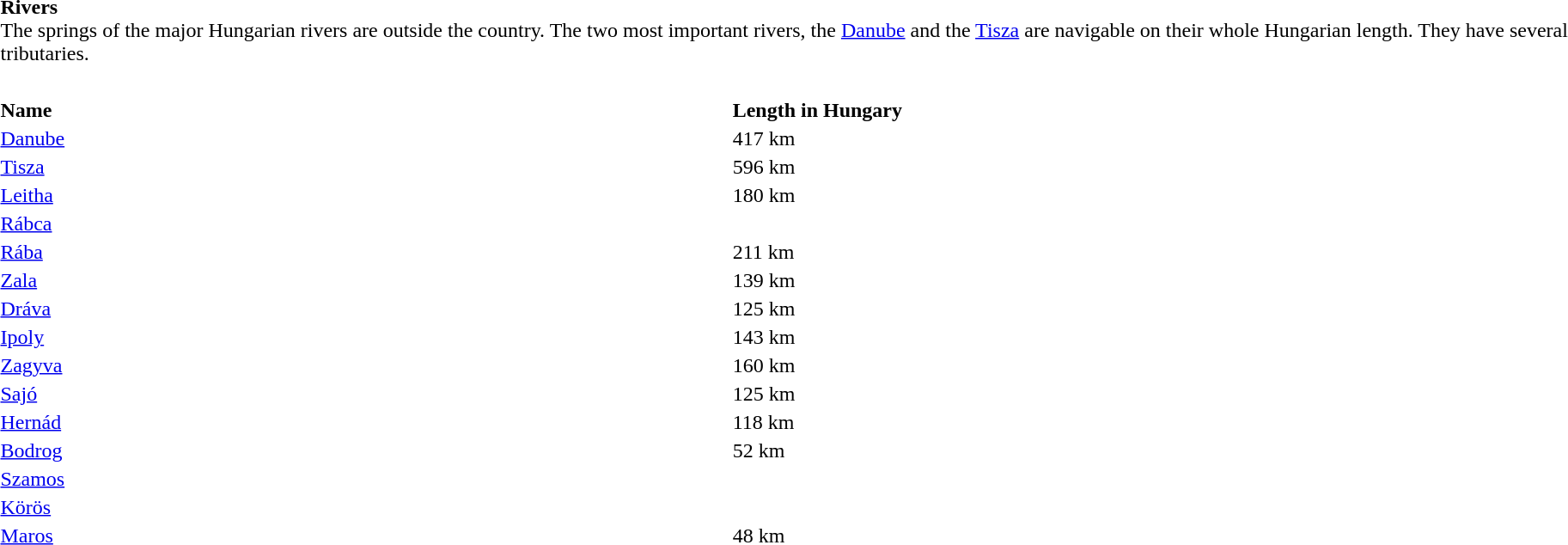<table border=0 width=100%>
<tr>
<td colspan=2><strong>Rivers</strong><br>The springs of the major Hungarian rivers are outside the country. The two most important rivers, the <a href='#'>Danube</a> and the <a href='#'>Tisza</a> are navigable on their whole Hungarian length. They have several tributaries.</td>
</tr>
<tr>
<td colspan=2> </td>
</tr>
<tr>
<td width=45%><strong>Name</strong></td>
<td><strong>Length in Hungary</strong></td>
</tr>
<tr>
<td><a href='#'>Danube</a></td>
<td>417 km</td>
</tr>
<tr>
<td><a href='#'>Tisza</a></td>
<td>596 km</td>
</tr>
<tr>
<td><a href='#'>Leitha</a></td>
<td>180 km</td>
</tr>
<tr>
<td><a href='#'>Rábca</a></td>
<td></td>
</tr>
<tr>
<td><a href='#'>Rába</a></td>
<td>211 km</td>
</tr>
<tr>
<td><a href='#'>Zala</a></td>
<td>139 km</td>
</tr>
<tr>
<td><a href='#'>Dráva</a></td>
<td>125 km</td>
</tr>
<tr>
<td><a href='#'>Ipoly</a></td>
<td>143 km</td>
</tr>
<tr>
<td><a href='#'>Zagyva</a></td>
<td>160 km</td>
</tr>
<tr>
<td><a href='#'>Sajó</a></td>
<td>125 km</td>
</tr>
<tr>
<td><a href='#'>Hernád</a></td>
<td>118 km</td>
</tr>
<tr>
<td><a href='#'>Bodrog</a></td>
<td>52 km</td>
</tr>
<tr>
<td><a href='#'>Szamos</a></td>
<td></td>
</tr>
<tr>
<td><a href='#'>Körös</a></td>
<td></td>
</tr>
<tr>
<td><a href='#'>Maros</a></td>
<td>48 km</td>
</tr>
<tr>
</tr>
</table>
